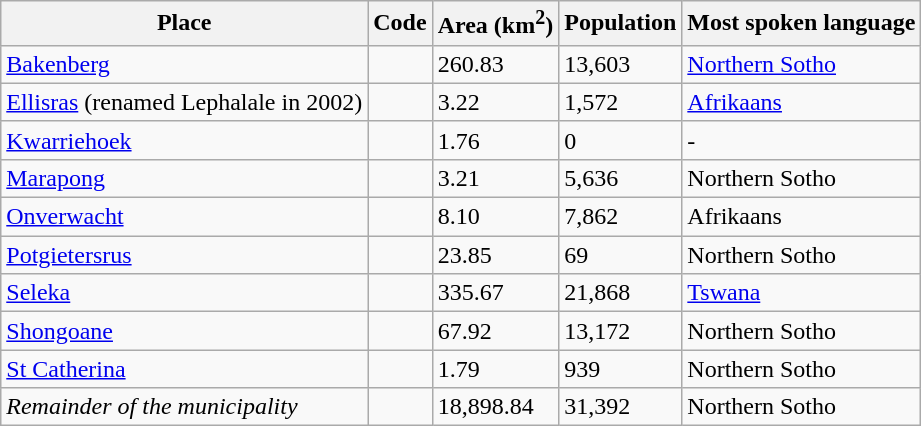<table class="wikitable sortable">
<tr>
<th>Place</th>
<th>Code</th>
<th>Area (km<sup>2</sup>)</th>
<th>Population</th>
<th>Most spoken language</th>
</tr>
<tr>
<td><a href='#'>Bakenberg</a></td>
<td></td>
<td>260.83</td>
<td>13,603</td>
<td><a href='#'>Northern Sotho</a></td>
</tr>
<tr>
<td><a href='#'>Ellisras</a> (renamed Lephalale in 2002)</td>
<td></td>
<td>3.22</td>
<td>1,572</td>
<td><a href='#'>Afrikaans</a></td>
</tr>
<tr>
<td><a href='#'>Kwarriehoek</a></td>
<td></td>
<td>1.76</td>
<td>0</td>
<td>-</td>
</tr>
<tr>
<td><a href='#'>Marapong</a></td>
<td></td>
<td>3.21</td>
<td>5,636</td>
<td>Northern Sotho</td>
</tr>
<tr>
<td><a href='#'>Onverwacht</a></td>
<td></td>
<td>8.10</td>
<td>7,862</td>
<td>Afrikaans</td>
</tr>
<tr>
<td><a href='#'>Potgietersrus</a></td>
<td></td>
<td>23.85</td>
<td>69</td>
<td>Northern Sotho</td>
</tr>
<tr>
<td><a href='#'>Seleka</a></td>
<td></td>
<td>335.67</td>
<td>21,868</td>
<td><a href='#'>Tswana</a></td>
</tr>
<tr>
<td><a href='#'>Shongoane</a></td>
<td></td>
<td>67.92</td>
<td>13,172</td>
<td>Northern Sotho</td>
</tr>
<tr>
<td><a href='#'>St Catherina</a></td>
<td></td>
<td>1.79</td>
<td>939</td>
<td>Northern Sotho</td>
</tr>
<tr>
<td><em>Remainder of the municipality</em></td>
<td></td>
<td>18,898.84</td>
<td>31,392</td>
<td>Northern Sotho</td>
</tr>
</table>
